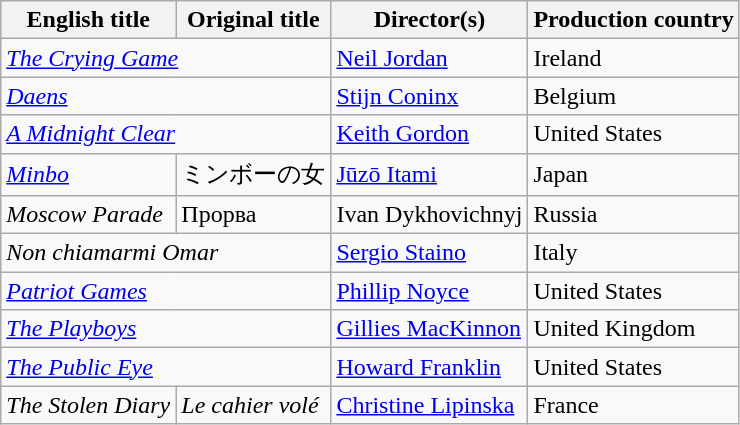<table class="sortable wikitable" style="display:inline-block; margin-right:4%; margin-top:0px; margin-bottom:0px; border:none">
<tr>
<th>English title</th>
<th>Original title</th>
<th>Director(s)</th>
<th>Production country</th>
</tr>
<tr>
<td colspan=2><em><a href='#'>The Crying Game</a></em></td>
<td><a href='#'>Neil Jordan</a></td>
<td>Ireland</td>
</tr>
<tr>
<td colspan=2><em><a href='#'>Daens</a></em></td>
<td><a href='#'>Stijn Coninx</a></td>
<td>Belgium</td>
</tr>
<tr>
<td colspan=2><em><a href='#'>A Midnight Clear</a></em></td>
<td><a href='#'>Keith Gordon</a></td>
<td>United States</td>
</tr>
<tr>
<td><em><a href='#'>Minbo</a></em></td>
<td>ミンボーの女</td>
<td><a href='#'>Jūzō Itami</a></td>
<td>Japan</td>
</tr>
<tr>
<td><em>Moscow Parade</em></td>
<td>Прорва</td>
<td>Ivan Dykhovichnyj</td>
<td>Russia</td>
</tr>
<tr>
<td colspan=2><em>Non chiamarmi Omar</em></td>
<td><a href='#'>Sergio Staino</a></td>
<td>Italy</td>
</tr>
<tr>
<td colspan=2><em><a href='#'>Patriot Games</a></em></td>
<td><a href='#'>Phillip Noyce</a></td>
<td>United States</td>
</tr>
<tr>
<td colspan=2><em><a href='#'>The Playboys</a></em></td>
<td><a href='#'>Gillies MacKinnon</a></td>
<td>United Kingdom</td>
</tr>
<tr>
<td colspan=2><em><a href='#'>The Public Eye</a></em></td>
<td><a href='#'>Howard Franklin</a></td>
<td>United States</td>
</tr>
<tr>
<td><em>The Stolen Diary</em></td>
<td><em>Le cahier volé</em></td>
<td><a href='#'>Christine Lipinska</a></td>
<td>France</td>
</tr>
</table>
